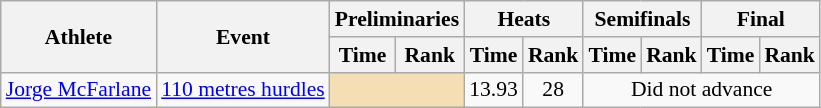<table class=wikitable style="font-size:90%;">
<tr>
<th rowspan="2">Athlete</th>
<th rowspan="2">Event</th>
<th colspan="2">Preliminaries</th>
<th colspan="2">Heats</th>
<th colspan="2">Semifinals</th>
<th colspan="2">Final</th>
</tr>
<tr>
<th>Time</th>
<th>Rank</th>
<th>Time</th>
<th>Rank</th>
<th>Time</th>
<th>Rank</th>
<th>Time</th>
<th>Rank</th>
</tr>
<tr style="border-top: single;">
<td><a href='#'>Jorge McFarlane</a></td>
<td><a href='#'>110 metres hurdles</a></td>
<td colspan= 2 bgcolor="wheat"></td>
<td align=center>13.93</td>
<td align=center>28</td>
<td align=center colspan=4>Did not advance</td>
</tr>
</table>
